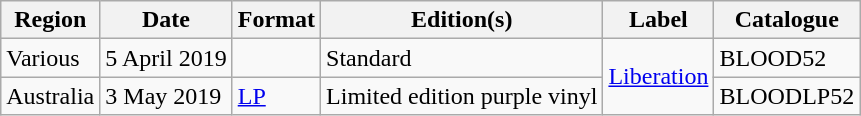<table class="wikitable plainrowheaders">
<tr>
<th scope="col">Region</th>
<th scope="col">Date</th>
<th scope="col">Format</th>
<th scope="col">Edition(s)</th>
<th scope="col">Label</th>
<th scope="col">Catalogue</th>
</tr>
<tr>
<td>Various</td>
<td>5 April 2019</td>
<td></td>
<td>Standard</td>
<td rowspan="2"><a href='#'>Liberation</a></td>
<td>BLOOD52</td>
</tr>
<tr>
<td>Australia</td>
<td>3 May 2019</td>
<td><a href='#'>LP</a></td>
<td>Limited edition purple vinyl</td>
<td>BLOODLP52</td>
</tr>
</table>
